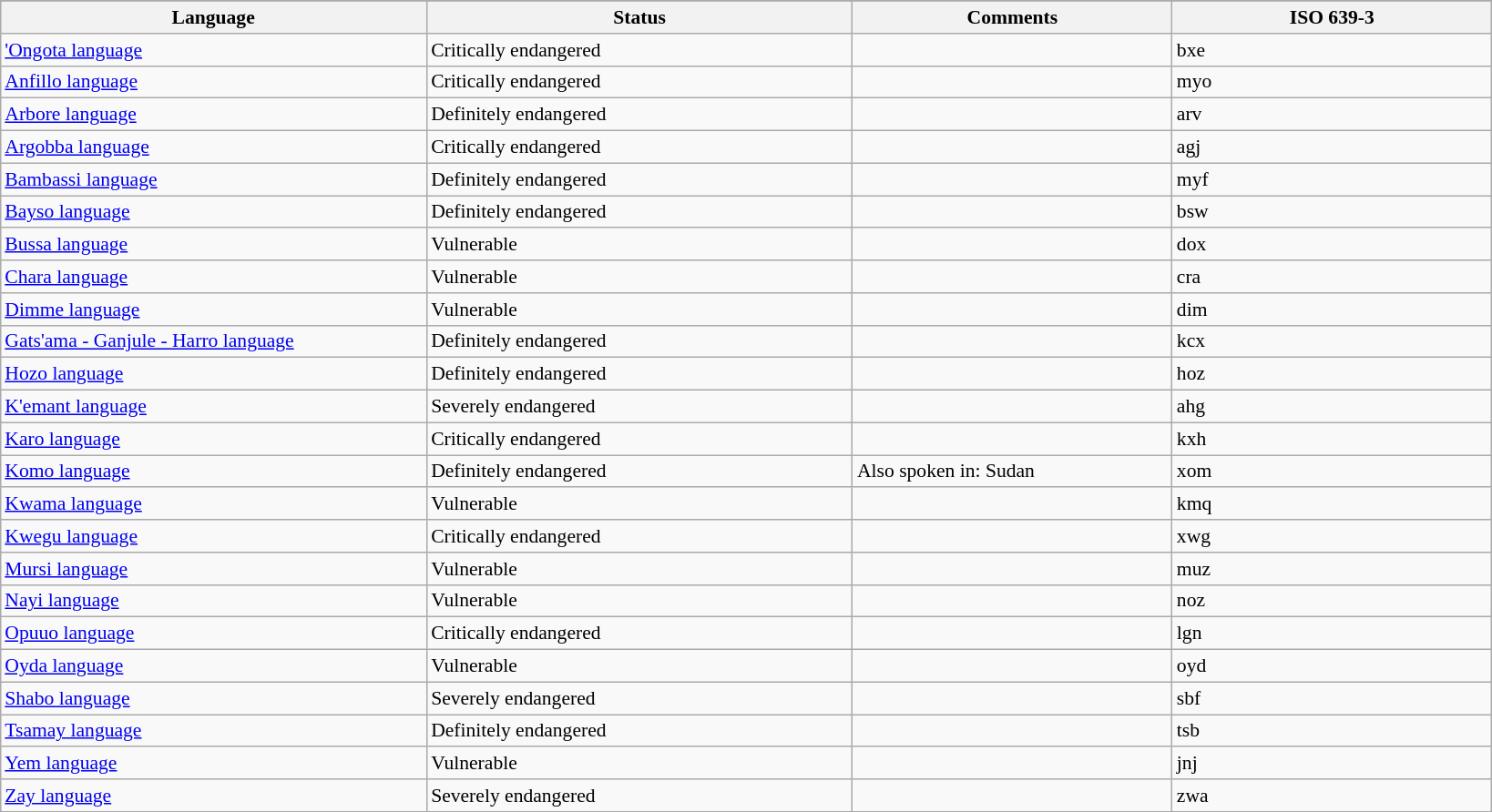<table class="wikitable" style="margin:auto; font-size:90%;">
<tr>
</tr>
<tr>
<th style="width:20%;">Language</th>
<th style="width:20%;">Status</th>
<th style="width:15%;">Comments</th>
<th style="width:15%;">ISO 639-3</th>
</tr>
<tr>
<td><a href='#'>'Ongota language</a></td>
<td>Critically endangered</td>
<td> </td>
<td>bxe</td>
</tr>
<tr>
<td><a href='#'>Anfillo language</a></td>
<td>Critically endangered</td>
<td> </td>
<td>myo</td>
</tr>
<tr>
<td><a href='#'>Arbore language</a></td>
<td>Definitely endangered</td>
<td> </td>
<td>arv</td>
</tr>
<tr>
<td><a href='#'>Argobba language</a></td>
<td>Critically endangered</td>
<td> </td>
<td>agj</td>
</tr>
<tr>
<td><a href='#'>Bambassi language</a></td>
<td>Definitely endangered</td>
<td> </td>
<td>myf</td>
</tr>
<tr>
<td><a href='#'>Bayso language</a></td>
<td>Definitely endangered</td>
<td> </td>
<td>bsw</td>
</tr>
<tr>
<td><a href='#'>Bussa language</a></td>
<td>Vulnerable</td>
<td> </td>
<td>dox</td>
</tr>
<tr>
<td><a href='#'>Chara language</a></td>
<td>Vulnerable</td>
<td> </td>
<td>cra</td>
</tr>
<tr>
<td><a href='#'>Dimme language</a></td>
<td>Vulnerable</td>
<td> </td>
<td>dim</td>
</tr>
<tr>
<td><a href='#'>Gats'ama - Ganjule - Harro language</a></td>
<td>Definitely endangered</td>
<td> </td>
<td>kcx</td>
</tr>
<tr>
<td><a href='#'>Hozo language</a></td>
<td>Definitely endangered</td>
<td> </td>
<td>hoz</td>
</tr>
<tr>
<td><a href='#'>K'emant language</a></td>
<td>Severely endangered</td>
<td> </td>
<td>ahg</td>
</tr>
<tr>
<td><a href='#'>Karo language</a></td>
<td>Critically endangered</td>
<td> </td>
<td>kxh</td>
</tr>
<tr>
<td><a href='#'>Komo language</a></td>
<td>Definitely endangered</td>
<td>Also spoken in: Sudan</td>
<td>xom</td>
</tr>
<tr>
<td><a href='#'>Kwama language</a></td>
<td>Vulnerable</td>
<td> </td>
<td>kmq</td>
</tr>
<tr>
<td><a href='#'>Kwegu language</a></td>
<td>Critically endangered</td>
<td> </td>
<td>xwg</td>
</tr>
<tr>
<td><a href='#'>Mursi language</a></td>
<td>Vulnerable</td>
<td> </td>
<td>muz</td>
</tr>
<tr>
<td><a href='#'>Nayi language</a></td>
<td>Vulnerable</td>
<td> </td>
<td>noz</td>
</tr>
<tr>
<td><a href='#'>Opuuo language</a></td>
<td>Critically endangered</td>
<td> </td>
<td>lgn</td>
</tr>
<tr>
<td><a href='#'>Oyda language</a></td>
<td>Vulnerable</td>
<td> </td>
<td>oyd</td>
</tr>
<tr>
<td><a href='#'>Shabo language</a></td>
<td>Severely endangered</td>
<td> </td>
<td>sbf</td>
</tr>
<tr>
<td><a href='#'>Tsamay language</a></td>
<td>Definitely endangered</td>
<td> </td>
<td>tsb</td>
</tr>
<tr>
<td><a href='#'>Yem language</a></td>
<td>Vulnerable</td>
<td> </td>
<td>jnj</td>
</tr>
<tr>
<td><a href='#'>Zay language</a></td>
<td>Severely endangered</td>
<td> </td>
<td>zwa</td>
</tr>
</table>
